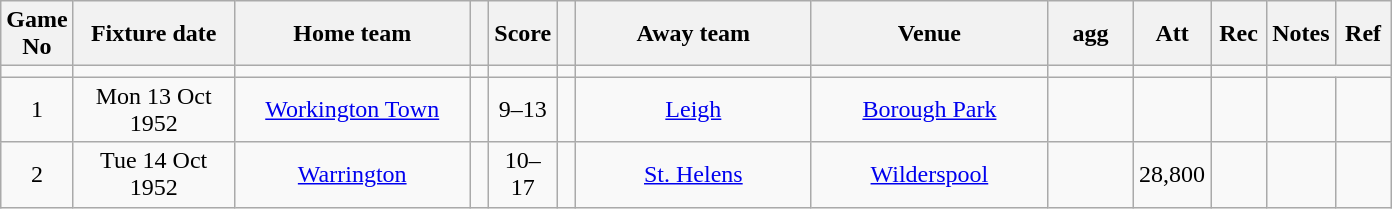<table class="wikitable" style="text-align:center;">
<tr>
<th width=20 abbr="No">Game No</th>
<th width=100 abbr="Date">Fixture date</th>
<th width=150 abbr="Home team">Home team</th>
<th width=5 abbr="space"></th>
<th width=20 abbr="Score">Score</th>
<th width=5 abbr="space"></th>
<th width=150 abbr="Away team">Away team</th>
<th width=150 abbr="Venue">Venue</th>
<th width=50 abbr="agg">agg</th>
<th width=30 abbr="Att">Att</th>
<th width=30 abbr="Rec">Rec</th>
<th width=20 abbr="Notes">Notes</th>
<th width=30 abbr="Ref">Ref</th>
</tr>
<tr>
<td></td>
<td></td>
<td></td>
<td></td>
<td></td>
<td></td>
<td></td>
<td></td>
<td></td>
<td></td>
<td></td>
</tr>
<tr>
<td>1</td>
<td>Mon 13 Oct 1952</td>
<td><a href='#'>Workington Town</a></td>
<td></td>
<td>9–13</td>
<td></td>
<td><a href='#'>Leigh</a></td>
<td><a href='#'>Borough Park</a></td>
<td></td>
<td></td>
<td></td>
<td></td>
<td></td>
</tr>
<tr>
<td>2</td>
<td>Tue 14 Oct 1952</td>
<td><a href='#'>Warrington</a></td>
<td></td>
<td>10–17</td>
<td></td>
<td><a href='#'>St. Helens</a></td>
<td><a href='#'>Wilderspool</a></td>
<td></td>
<td>28,800</td>
<td></td>
<td></td>
<td></td>
</tr>
</table>
